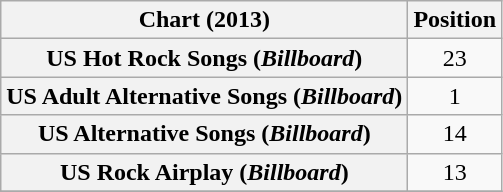<table class="wikitable plainrowheaders sortable" style="text-align:center;">
<tr>
<th>Chart (2013)</th>
<th>Position</th>
</tr>
<tr>
<th scope="row">US Hot Rock Songs (<em>Billboard</em>)</th>
<td style="text-align:center;">23</td>
</tr>
<tr>
<th scope="row">US Adult Alternative Songs (<em>Billboard</em>)</th>
<td style="text-align:center;">1</td>
</tr>
<tr>
<th scope="row">US Alternative Songs (<em>Billboard</em>)</th>
<td style="text-align:center;">14</td>
</tr>
<tr>
<th scope="row">US Rock Airplay (<em>Billboard</em>)</th>
<td style="text-align:center;">13</td>
</tr>
<tr>
</tr>
</table>
